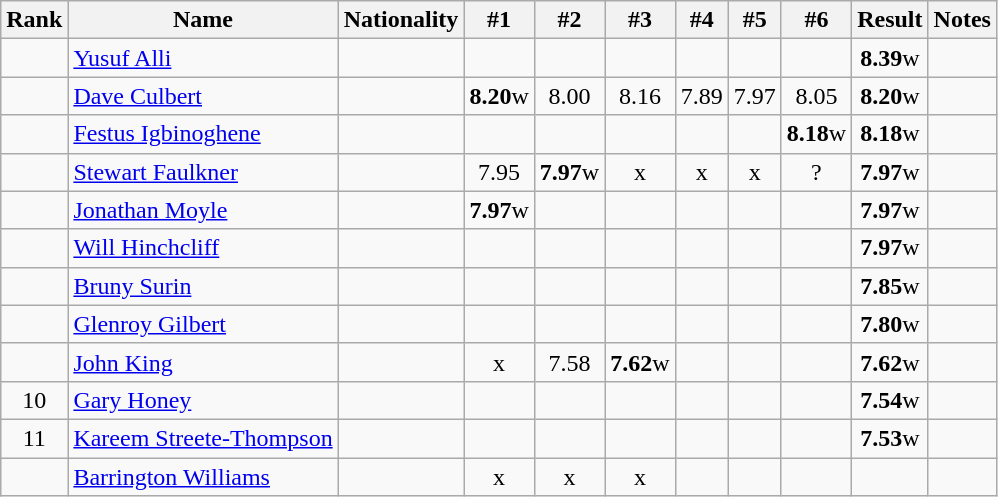<table class="wikitable sortable" style=" text-align:center">
<tr>
<th>Rank</th>
<th>Name</th>
<th>Nationality</th>
<th>#1</th>
<th>#2</th>
<th>#3</th>
<th>#4</th>
<th>#5</th>
<th>#6</th>
<th>Result</th>
<th>Notes</th>
</tr>
<tr>
<td></td>
<td align=left><a href='#'>Yusuf Alli</a></td>
<td align=left></td>
<td></td>
<td></td>
<td></td>
<td></td>
<td></td>
<td></td>
<td><strong>8.39</strong>w</td>
<td></td>
</tr>
<tr>
<td></td>
<td align=left><a href='#'>Dave Culbert</a></td>
<td align=left></td>
<td><strong>8.20</strong>w</td>
<td>8.00</td>
<td>8.16</td>
<td>7.89</td>
<td>7.97</td>
<td>8.05</td>
<td><strong>8.20</strong>w</td>
<td></td>
</tr>
<tr>
<td></td>
<td align=left><a href='#'>Festus Igbinoghene</a></td>
<td align=left></td>
<td></td>
<td></td>
<td></td>
<td></td>
<td></td>
<td><strong>8.18</strong>w</td>
<td><strong>8.18</strong>w</td>
<td></td>
</tr>
<tr>
<td></td>
<td align=left><a href='#'>Stewart Faulkner</a></td>
<td align=left></td>
<td>7.95</td>
<td><strong>7.97</strong>w</td>
<td>x</td>
<td>x</td>
<td>x</td>
<td>?</td>
<td><strong>7.97</strong>w</td>
<td></td>
</tr>
<tr>
<td></td>
<td align=left><a href='#'>Jonathan Moyle</a></td>
<td align=left></td>
<td><strong>7.97</strong>w</td>
<td></td>
<td></td>
<td></td>
<td></td>
<td></td>
<td><strong>7.97</strong>w</td>
<td></td>
</tr>
<tr>
<td></td>
<td align=left><a href='#'>Will Hinchcliff</a></td>
<td align=left></td>
<td></td>
<td></td>
<td></td>
<td></td>
<td></td>
<td></td>
<td><strong>7.97</strong>w</td>
<td></td>
</tr>
<tr>
<td></td>
<td align=left><a href='#'>Bruny Surin</a></td>
<td align=left></td>
<td></td>
<td></td>
<td></td>
<td></td>
<td></td>
<td></td>
<td><strong>7.85</strong>w</td>
<td></td>
</tr>
<tr>
<td></td>
<td align=left><a href='#'>Glenroy Gilbert</a></td>
<td align=left></td>
<td></td>
<td></td>
<td></td>
<td></td>
<td></td>
<td></td>
<td><strong>7.80</strong>w</td>
<td></td>
</tr>
<tr>
<td></td>
<td align=left><a href='#'>John King</a></td>
<td align=left></td>
<td>x</td>
<td>7.58</td>
<td><strong>7.62</strong>w</td>
<td></td>
<td></td>
<td></td>
<td><strong>7.62</strong>w</td>
<td></td>
</tr>
<tr>
<td>10</td>
<td align=left><a href='#'>Gary Honey</a></td>
<td align=left></td>
<td></td>
<td></td>
<td></td>
<td></td>
<td></td>
<td></td>
<td><strong>7.54</strong>w</td>
<td></td>
</tr>
<tr>
<td>11</td>
<td align=left><a href='#'>Kareem Streete-Thompson</a></td>
<td align=left></td>
<td></td>
<td></td>
<td></td>
<td></td>
<td></td>
<td></td>
<td><strong>7.53</strong>w</td>
<td></td>
</tr>
<tr>
<td></td>
<td align=left><a href='#'>Barrington Williams</a></td>
<td align=left></td>
<td>x</td>
<td>x</td>
<td>x</td>
<td></td>
<td></td>
<td></td>
<td><strong></strong></td>
<td></td>
</tr>
</table>
